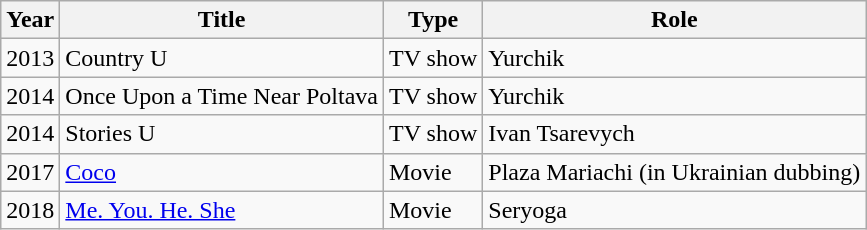<table class="wikitable plainrowheaders sortable">
<tr>
<th scope="col">Year</th>
<th scope="col">Title</th>
<th scope="col">Type</th>
<th scope="col">Role</th>
</tr>
<tr>
<td>2013</td>
<td>Country U</td>
<td>TV show</td>
<td>Yurchik</td>
</tr>
<tr>
<td>2014</td>
<td>Once Upon a Time Near Poltava</td>
<td>TV show</td>
<td>Yurchik</td>
</tr>
<tr>
<td>2014</td>
<td>Stories U</td>
<td>TV show</td>
<td>Ivan Tsarevych</td>
</tr>
<tr>
<td>2017</td>
<td><a href='#'>Coco</a></td>
<td>Movie</td>
<td>Plaza Mariachi (in Ukrainian dubbing)</td>
</tr>
<tr>
<td>2018</td>
<td><a href='#'>Me. You. He. She</a></td>
<td>Movie</td>
<td>Seryoga</td>
</tr>
</table>
